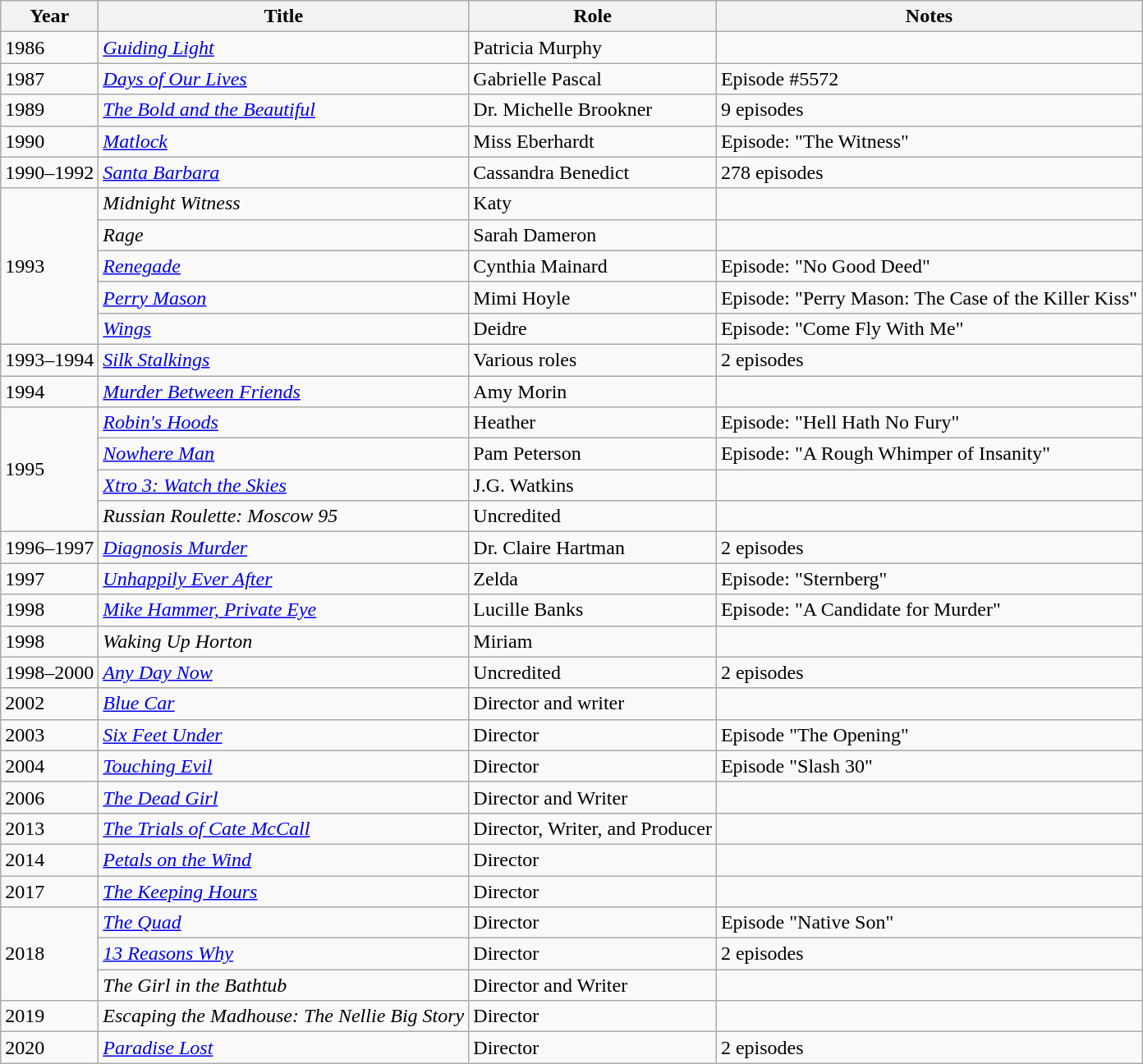<table class="wikitable sortable">
<tr>
<th>Year</th>
<th>Title</th>
<th>Role</th>
<th>Notes</th>
</tr>
<tr>
<td>1986</td>
<td><em><a href='#'>Guiding Light</a></em></td>
<td>Patricia Murphy</td>
<td></td>
</tr>
<tr>
<td>1987</td>
<td><em><a href='#'>Days of Our Lives</a></em></td>
<td>Gabrielle Pascal</td>
<td>Episode #5572</td>
</tr>
<tr>
<td>1989</td>
<td><em><a href='#'>The Bold and the Beautiful</a></em></td>
<td>Dr. Michelle Brookner</td>
<td>9 episodes</td>
</tr>
<tr>
<td>1990</td>
<td><em><a href='#'>Matlock</a></em></td>
<td>Miss Eberhardt</td>
<td>Episode: "The Witness"</td>
</tr>
<tr>
<td>1990–1992</td>
<td><em><a href='#'>Santa Barbara</a></em></td>
<td>Cassandra Benedict</td>
<td>278 episodes</td>
</tr>
<tr>
<td rowspan=5>1993</td>
<td><em>Midnight Witness</em></td>
<td>Katy</td>
<td></td>
</tr>
<tr>
<td><em>Rage</em></td>
<td>Sarah Dameron</td>
<td></td>
</tr>
<tr>
<td><em><a href='#'>Renegade</a></em></td>
<td>Cynthia Mainard</td>
<td>Episode: "No Good Deed"</td>
</tr>
<tr>
<td><em><a href='#'>Perry Mason</a></em></td>
<td>Mimi Hoyle</td>
<td>Episode: "Perry Mason: The Case of the Killer Kiss"</td>
</tr>
<tr>
<td><em><a href='#'>Wings</a></em></td>
<td>Deidre</td>
<td>Episode: "Come Fly With Me"</td>
</tr>
<tr>
<td>1993–1994</td>
<td><em><a href='#'>Silk Stalkings</a></em></td>
<td>Various roles</td>
<td>2 episodes</td>
</tr>
<tr>
<td>1994</td>
<td><em><a href='#'>Murder Between Friends</a></em></td>
<td>Amy Morin</td>
<td></td>
</tr>
<tr>
<td rowspan=4>1995</td>
<td><em><a href='#'>Robin's Hoods</a></em></td>
<td>Heather</td>
<td>Episode: "Hell Hath No Fury"</td>
</tr>
<tr>
<td><em><a href='#'>Nowhere Man</a></em></td>
<td>Pam Peterson</td>
<td>Episode: "A Rough Whimper of Insanity"</td>
</tr>
<tr>
<td><em><a href='#'>Xtro 3: Watch the Skies</a></em></td>
<td>J.G. Watkins</td>
<td></td>
</tr>
<tr>
<td><em>Russian Roulette: Moscow 95</em></td>
<td>Uncredited</td>
<td></td>
</tr>
<tr>
<td>1996–1997</td>
<td><em><a href='#'>Diagnosis Murder</a></em></td>
<td>Dr. Claire Hartman</td>
<td>2 episodes</td>
</tr>
<tr>
<td>1997</td>
<td><em><a href='#'>Unhappily Ever After</a></em></td>
<td>Zelda</td>
<td>Episode: "Sternberg"</td>
</tr>
<tr>
<td>1998</td>
<td><em><a href='#'>Mike Hammer, Private Eye</a></em></td>
<td>Lucille Banks</td>
<td>Episode: "A Candidate for Murder"</td>
</tr>
<tr>
<td>1998</td>
<td><em>Waking Up Horton</em></td>
<td>Miriam</td>
<td></td>
</tr>
<tr>
<td>1998–2000</td>
<td><em><a href='#'>Any Day Now</a></em></td>
<td>Uncredited</td>
<td>2 episodes</td>
</tr>
<tr>
<td>2002</td>
<td><em><a href='#'>Blue Car</a></em></td>
<td>Director and writer</td>
<td></td>
</tr>
<tr>
<td>2003</td>
<td><em><a href='#'>Six Feet Under</a></em></td>
<td>Director</td>
<td>Episode "The Opening"</td>
</tr>
<tr>
<td>2004</td>
<td><em><a href='#'>Touching Evil</a></em></td>
<td>Director</td>
<td>Episode "Slash 30"</td>
</tr>
<tr>
<td>2006</td>
<td><em><a href='#'>The Dead Girl</a></em></td>
<td>Director and Writer</td>
<td></td>
</tr>
<tr>
<td>2013</td>
<td><em><a href='#'>The Trials of Cate McCall</a></em></td>
<td>Director, Writer, and Producer</td>
<td></td>
</tr>
<tr>
<td>2014</td>
<td><em><a href='#'>Petals on the Wind</a></em></td>
<td>Director</td>
<td></td>
</tr>
<tr>
<td>2017</td>
<td><em><a href='#'>The Keeping Hours</a></em></td>
<td>Director</td>
<td></td>
</tr>
<tr>
<td rowspan=3>2018</td>
<td><em><a href='#'>The Quad</a></em></td>
<td>Director</td>
<td>Episode "Native Son"</td>
</tr>
<tr>
<td><em><a href='#'>13 Reasons Why</a></em></td>
<td>Director</td>
<td>2 episodes </td>
</tr>
<tr>
<td><em>The Girl in the Bathtub</em></td>
<td>Director and Writer</td>
<td></td>
</tr>
<tr>
<td>2019</td>
<td><em>Escaping the Madhouse: The Nellie Big Story</em></td>
<td>Director</td>
<td></td>
</tr>
<tr>
<td>2020</td>
<td><em><a href='#'>Paradise Lost</a></em></td>
<td>Director</td>
<td>2 episodes</td>
</tr>
</table>
